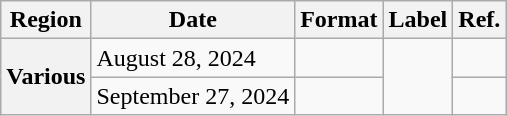<table class="wikitable sortable plainrowheaders">
<tr>
<th scope="col">Region</th>
<th>Date</th>
<th>Format</th>
<th>Label</th>
<th>Ref.</th>
</tr>
<tr>
<th rowspan="2" scope="row">Various</th>
<td>August 28, 2024</td>
<td></td>
<td rowspan="2"></td>
<td align="center"></td>
</tr>
<tr>
<td>September 27, 2024</td>
<td></td>
<td align="center"></td>
</tr>
</table>
